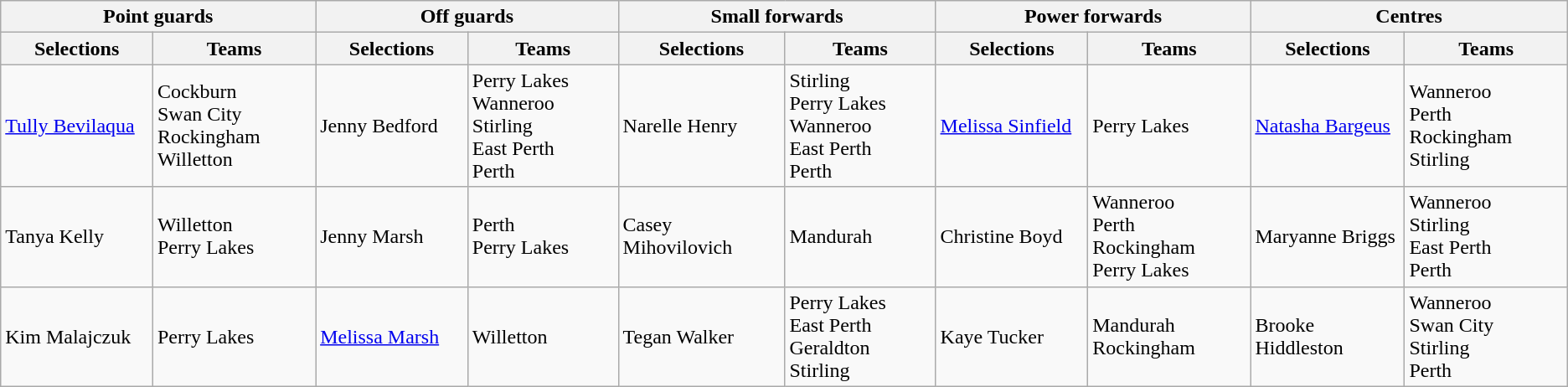<table class="wikitable">
<tr>
<th colspan="2">Point guards</th>
<th colspan="2">Off guards</th>
<th colspan="2">Small forwards</th>
<th colspan="2">Power forwards</th>
<th colspan="2">Centres</th>
</tr>
<tr>
<th width="180">Selections</th>
<th width="180">Teams</th>
<th width="180">Selections</th>
<th width="180">Teams</th>
<th width="180">Selections</th>
<th width="180">Teams</th>
<th width="180">Selections</th>
<th width="180">Teams</th>
<th width="180">Selections</th>
<th width="180">Teams</th>
</tr>
<tr>
<td><a href='#'>Tully Bevilaqua</a></td>
<td>Cockburn<br>Swan City<br>Rockingham<br>Willetton</td>
<td>Jenny Bedford</td>
<td>Perry Lakes<br>Wanneroo<br>Stirling<br>East Perth<br>Perth</td>
<td>Narelle Henry</td>
<td>Stirling<br>Perry Lakes<br>Wanneroo<br>East Perth<br>Perth</td>
<td><a href='#'>Melissa Sinfield</a></td>
<td>Perry Lakes</td>
<td><a href='#'>Natasha Bargeus</a></td>
<td>Wanneroo<br>Perth<br>Rockingham<br>Stirling</td>
</tr>
<tr>
<td>Tanya Kelly</td>
<td>Willetton<br>Perry Lakes</td>
<td>Jenny Marsh</td>
<td>Perth<br>Perry Lakes</td>
<td>Casey Mihovilovich</td>
<td>Mandurah</td>
<td>Christine Boyd</td>
<td>Wanneroo<br>Perth<br>Rockingham<br>Perry Lakes</td>
<td>Maryanne Briggs</td>
<td>Wanneroo<br>Stirling<br>East Perth<br>Perth</td>
</tr>
<tr>
<td>Kim Malajczuk</td>
<td>Perry Lakes</td>
<td><a href='#'>Melissa Marsh</a></td>
<td>Willetton</td>
<td>Tegan Walker</td>
<td>Perry Lakes<br>East Perth<br>Geraldton<br>Stirling</td>
<td>Kaye Tucker</td>
<td>Mandurah<br>Rockingham</td>
<td>Brooke Hiddleston</td>
<td>Wanneroo<br>Swan City<br>Stirling<br>Perth</td>
</tr>
</table>
